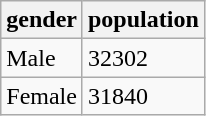<table class="wikitable">
<tr>
<th>gender</th>
<th>population</th>
</tr>
<tr>
<td>Male</td>
<td>32302</td>
</tr>
<tr>
<td>Female</td>
<td>31840</td>
</tr>
</table>
